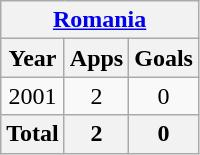<table class="wikitable" style="text-align:center">
<tr>
<th colspan=3><a href='#'>Romania</a></th>
</tr>
<tr>
<th>Year</th>
<th>Apps</th>
<th>Goals</th>
</tr>
<tr>
<td>2001</td>
<td>2</td>
<td>0</td>
</tr>
<tr>
<th>Total</th>
<th>2</th>
<th>0</th>
</tr>
</table>
